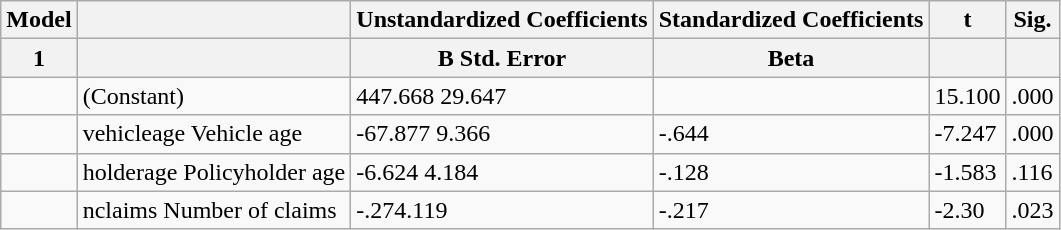<table class="wikitable">
<tr>
<th>Model</th>
<th></th>
<th>Unstandardized Coefficients</th>
<th>Standardized Coefficients</th>
<th>t</th>
<th>Sig.</th>
</tr>
<tr>
<th>1</th>
<th></th>
<th>B Std. Error</th>
<th>Beta</th>
<th></th>
<th></th>
</tr>
<tr>
<td></td>
<td>(Constant)</td>
<td>447.668 29.647</td>
<td></td>
<td>15.100</td>
<td>.000</td>
</tr>
<tr>
<td></td>
<td>vehicleage Vehicle age</td>
<td>-67.877 9.366</td>
<td>-.644</td>
<td>-7.247</td>
<td>.000</td>
</tr>
<tr>
<td></td>
<td>holderage Policyholder age</td>
<td> -6.624  4.184</td>
<td> -.128</td>
<td>-1.583</td>
<td>.116</td>
</tr>
<tr>
<td></td>
<td>nclaims Number of claims</td>
<td> -.274.119</td>
<td> -.217</td>
<td>-2.30</td>
<td>.023</td>
</tr>
</table>
